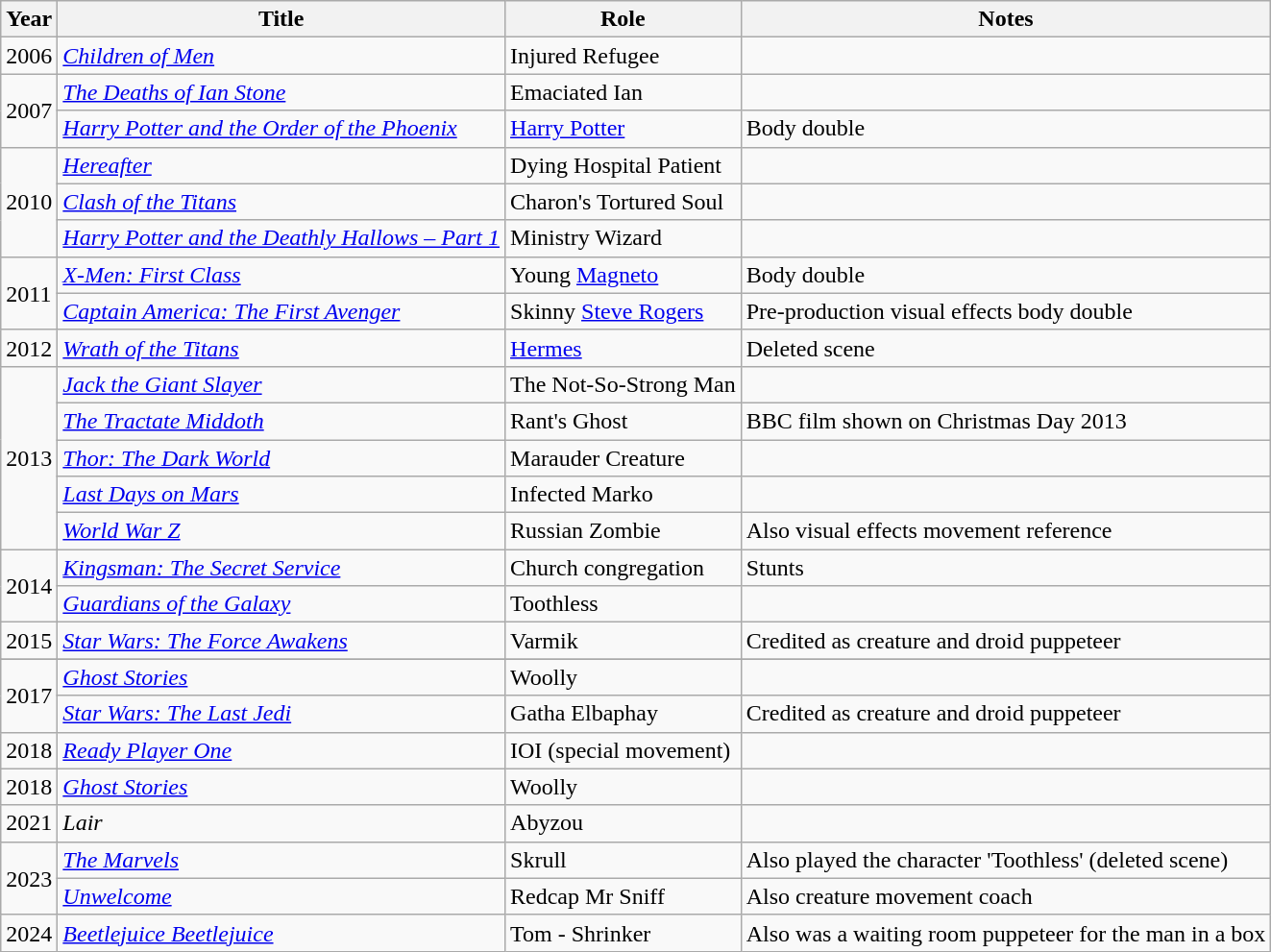<table class="wikitable sortable">
<tr>
<th>Year</th>
<th>Title</th>
<th>Role</th>
<th class="unsortable">Notes</th>
</tr>
<tr>
<td>2006</td>
<td><em><a href='#'>Children of Men</a></em></td>
<td>Injured Refugee</td>
<td></td>
</tr>
<tr>
<td rowspan="2">2007</td>
<td><em><a href='#'>The Deaths of Ian Stone</a></em></td>
<td>Emaciated Ian</td>
<td></td>
</tr>
<tr>
<td><em><a href='#'>Harry Potter and the Order of the Phoenix</a></em></td>
<td><a href='#'>Harry Potter</a></td>
<td>Body double</td>
</tr>
<tr>
<td rowspan="3">2010</td>
<td><em><a href='#'>Hereafter</a></em></td>
<td>Dying Hospital Patient</td>
<td></td>
</tr>
<tr>
<td><em><a href='#'>Clash of the Titans</a></em></td>
<td>Charon's Tortured Soul</td>
<td></td>
</tr>
<tr>
<td><em><a href='#'>Harry Potter and the Deathly Hallows – Part 1</a></em></td>
<td>Ministry Wizard</td>
<td></td>
</tr>
<tr>
<td rowspan="2">2011</td>
<td><em><a href='#'>X-Men: First Class</a></em></td>
<td>Young <a href='#'>Magneto</a></td>
<td>Body double</td>
</tr>
<tr>
<td><em><a href='#'>Captain America: The First Avenger</a></em></td>
<td>Skinny <a href='#'>Steve Rogers</a></td>
<td>Pre-production visual effects body double</td>
</tr>
<tr>
<td>2012</td>
<td><em><a href='#'>Wrath of the Titans</a></em></td>
<td><a href='#'>Hermes</a></td>
<td>Deleted scene</td>
</tr>
<tr>
<td rowspan="5">2013</td>
<td><em><a href='#'>Jack the Giant Slayer</a></em></td>
<td>The Not-So-Strong Man</td>
<td></td>
</tr>
<tr>
<td><em><a href='#'>The Tractate Middoth</a></em></td>
<td>Rant's Ghost</td>
<td>BBC film shown on Christmas Day 2013</td>
</tr>
<tr>
<td><em><a href='#'>Thor: The Dark World</a></em></td>
<td>Marauder Creature</td>
<td></td>
</tr>
<tr>
<td><em><a href='#'>Last Days on Mars</a></em></td>
<td>Infected Marko</td>
<td></td>
</tr>
<tr>
<td><em><a href='#'>World War Z</a></em></td>
<td>Russian Zombie</td>
<td>Also visual effects movement reference</td>
</tr>
<tr>
<td rowspan="2">2014</td>
<td><em><a href='#'>Kingsman: The Secret Service</a></em></td>
<td>Church congregation</td>
<td>Stunts</td>
</tr>
<tr>
<td><em><a href='#'>Guardians of the Galaxy</a></em></td>
<td>Toothless</td>
<td></td>
</tr>
<tr>
<td>2015</td>
<td><em><a href='#'>Star Wars: The Force Awakens</a></em></td>
<td>Varmik</td>
<td>Credited as creature and droid puppeteer</td>
</tr>
<tr>
</tr>
<tr>
<td rowspan="2">2017</td>
<td><em><a href='#'>Ghost Stories</a></em></td>
<td>Woolly</td>
<td></td>
</tr>
<tr>
<td><em><a href='#'>Star Wars: The Last Jedi</a></em></td>
<td>Gatha Elbaphay</td>
<td>Credited as creature and droid puppeteer</td>
</tr>
<tr>
<td>2018</td>
<td><em><a href='#'>Ready Player One</a></em></td>
<td>IOI (special movement)</td>
<td></td>
</tr>
<tr>
<td>2018</td>
<td><em><a href='#'>Ghost Stories</a></em></td>
<td>Woolly</td>
<td></td>
</tr>
<tr>
<td>2021</td>
<td><em>Lair</em></td>
<td>Abyzou</td>
<td></td>
</tr>
<tr>
<td rowspan="2">2023</td>
<td><em><a href='#'>The Marvels</a></em></td>
<td>Skrull</td>
<td>Also played the character 'Toothless' (deleted scene)</td>
</tr>
<tr>
<td><em><a href='#'>Unwelcome</a></em></td>
<td>Redcap Mr Sniff</td>
<td>Also creature movement coach</td>
</tr>
<tr>
<td>2024</td>
<td><em><a href='#'>Beetlejuice Beetlejuice</a></em></td>
<td>Tom - Shrinker</td>
<td>Also was a waiting room puppeteer for the man in a box</td>
</tr>
</table>
